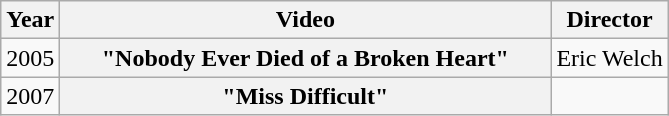<table class="wikitable plainrowheaders">
<tr>
<th>Year</th>
<th style="width:20em;">Video</th>
<th>Director</th>
</tr>
<tr>
<td>2005</td>
<th scope="row">"Nobody Ever Died of a Broken Heart"</th>
<td>Eric Welch</td>
</tr>
<tr>
<td>2007</td>
<th scope="row">"Miss Difficult"</th>
<td></td>
</tr>
</table>
